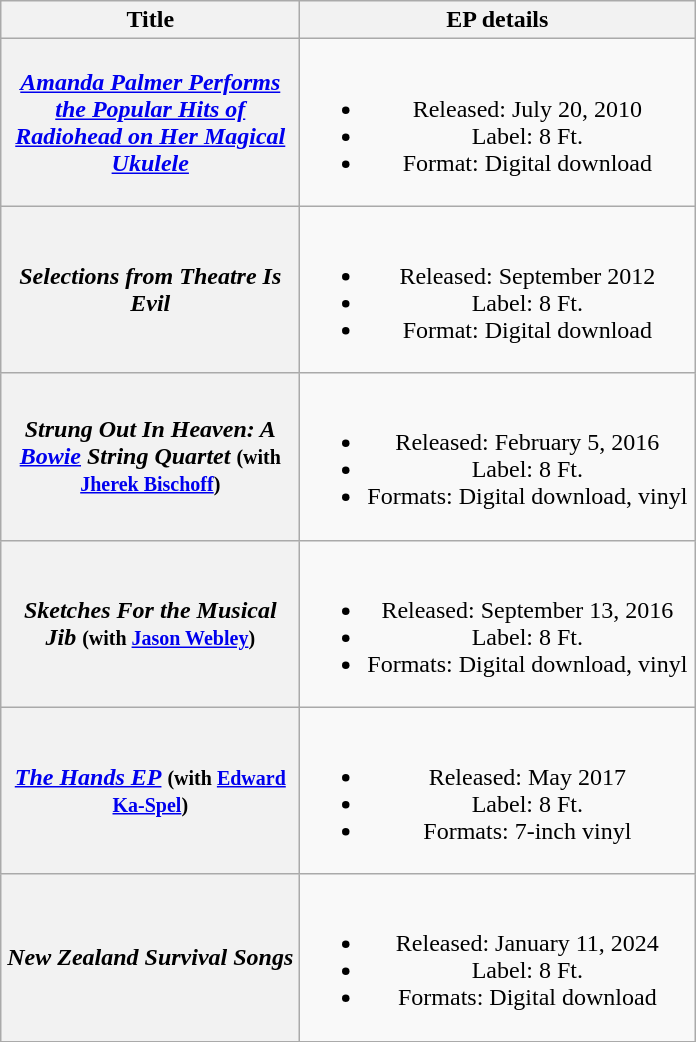<table class="wikitable plainrowheaders" style="text-align:center;" border="1">
<tr>
<th scope="col" rowspan="1" style="width:12em;">Title</th>
<th scope="col" rowspan="1" style="width:16em;">EP details</th>
</tr>
<tr>
<th scope="row"><em><a href='#'>Amanda Palmer Performs the Popular Hits of Radiohead on Her Magical Ukulele</a></em></th>
<td><br><ul><li>Released: July 20, 2010</li><li>Label: 8 Ft.</li><li>Format: Digital download</li></ul></td>
</tr>
<tr>
<th scope="row"><em>Selections from Theatre Is Evil</em></th>
<td><br><ul><li>Released: September 2012</li><li>Label: 8 Ft.</li><li>Format: Digital download</li></ul></td>
</tr>
<tr>
<th scope="row"><em>Strung Out In Heaven: A <a href='#'>Bowie</a> String Quartet</em> <small>(with <a href='#'>Jherek Bischoff</a>)</small></th>
<td><br><ul><li>Released: February 5, 2016</li><li>Label: 8 Ft.</li><li>Formats: Digital download, vinyl</li></ul></td>
</tr>
<tr>
<th scope="row"><em>Sketches For the Musical Jib</em> <small>(with <a href='#'>Jason Webley</a>)</small></th>
<td><br><ul><li>Released: September 13, 2016</li><li>Label: 8 Ft.</li><li>Formats: Digital download, vinyl</li></ul></td>
</tr>
<tr>
<th scope="row"><em><a href='#'>The Hands EP</a></em> <small>(with <a href='#'>Edward Ka-Spel</a>)</small></th>
<td><br><ul><li>Released: May 2017</li><li>Label: 8 Ft.</li><li>Formats: 7-inch vinyl</li></ul></td>
</tr>
<tr>
<th scope="row"><em>New Zealand Survival Songs</em></th>
<td><br><ul><li>Released: January 11, 2024</li><li>Label: 8 Ft.</li><li>Formats: Digital download</li></ul></td>
</tr>
</table>
